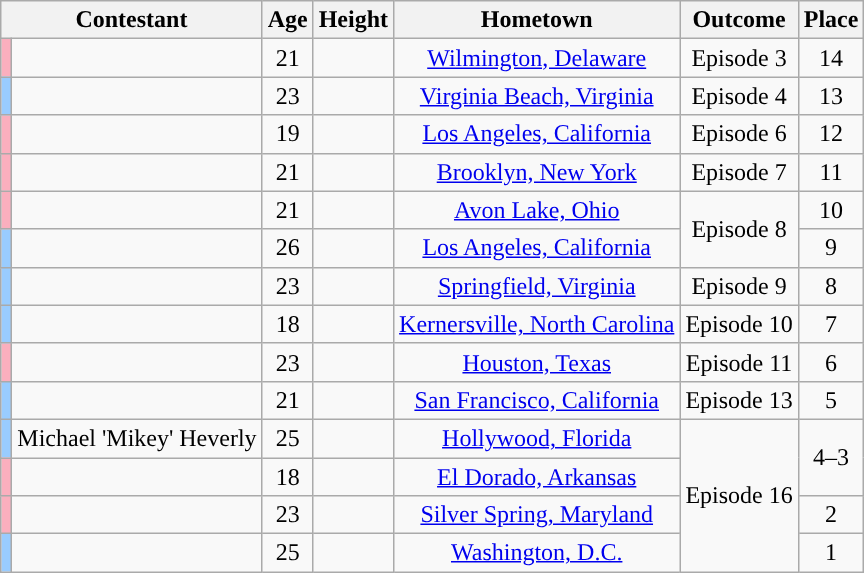<table class="wikitable sortable" style="text-align:center;">
<tr>
<th colspan="2">Contestant</th>
<th>Age</th>
<th>Height</th>
<th>Hometown</th>
<th>Outcome</th>
<th>Place</th>
</tr>
<tr>
<td style="background:#faafbe"></td>
<td nowrap></td>
<td>21</td>
<td nowrap></td>
<td nowrap><a href='#'>Wilmington, Delaware</a></td>
<td>Episode 3</td>
<td>14</td>
</tr>
<tr>
<td style="background:#9cf;"></td>
<td></td>
<td>23</td>
<td></td>
<td><a href='#'>Virginia Beach, Virginia</a></td>
<td>Episode 4</td>
<td>13</td>
</tr>
<tr>
<td style="background:#faafbe"></td>
<td></td>
<td>19</td>
<td></td>
<td><a href='#'>Los Angeles, California</a></td>
<td>Episode 6</td>
<td>12</td>
</tr>
<tr>
<td style="background:#faafbe"></td>
<td></td>
<td>21</td>
<td></td>
<td><a href='#'>Brooklyn, New York</a></td>
<td>Episode 7</td>
<td>11</td>
</tr>
<tr>
<td style="background:#faafbe"></td>
<td></td>
<td>21</td>
<td></td>
<td><a href='#'>Avon Lake, Ohio</a></td>
<td rowspan="2">Episode 8</td>
<td>10</td>
</tr>
<tr>
<td style="background:#9cf;"></td>
<td></td>
<td>26</td>
<td></td>
<td><a href='#'>Los Angeles, California</a></td>
<td>9</td>
</tr>
<tr>
<td style="background:#9cf;"></td>
<td></td>
<td>23</td>
<td></td>
<td><a href='#'>Springfield, Virginia</a></td>
<td>Episode 9</td>
<td>8</td>
</tr>
<tr>
<td style="background:#9cf;"></td>
<td></td>
<td>18</td>
<td></td>
<td><a href='#'>Kernersville, North Carolina</a></td>
<td>Episode 10</td>
<td>7</td>
</tr>
<tr>
<td style="background:#faafbe"></td>
<td></td>
<td>23</td>
<td></td>
<td><a href='#'>Houston, Texas</a></td>
<td>Episode 11</td>
<td>6</td>
</tr>
<tr>
<td style="background:#9cf;"></td>
<td></td>
<td>21</td>
<td></td>
<td><a href='#'>San Francisco, California</a></td>
<td>Episode 13</td>
<td>5</td>
</tr>
<tr>
<td style="background:#9cf;"></td>
<td>Michael 'Mikey' Heverly</td>
<td>25</td>
<td></td>
<td><a href='#'>Hollywood, Florida</a></td>
<td rowspan="4">Episode 16</td>
<td rowspan="2">4–3</td>
</tr>
<tr>
<td style="background:#faafbe"></td>
<td></td>
<td>18</td>
<td></td>
<td><a href='#'>El Dorado, Arkansas</a></td>
</tr>
<tr>
<td style="background:#faafbe"></td>
<td></td>
<td>23</td>
<td></td>
<td><a href='#'>Silver Spring, Maryland</a></td>
<td>2</td>
</tr>
<tr>
<td style="background:#9cf;"></td>
<td></td>
<td>25</td>
<td></td>
<td><a href='#'>Washington, D.C.</a></td>
<td>1</td>
</tr>
</table>
